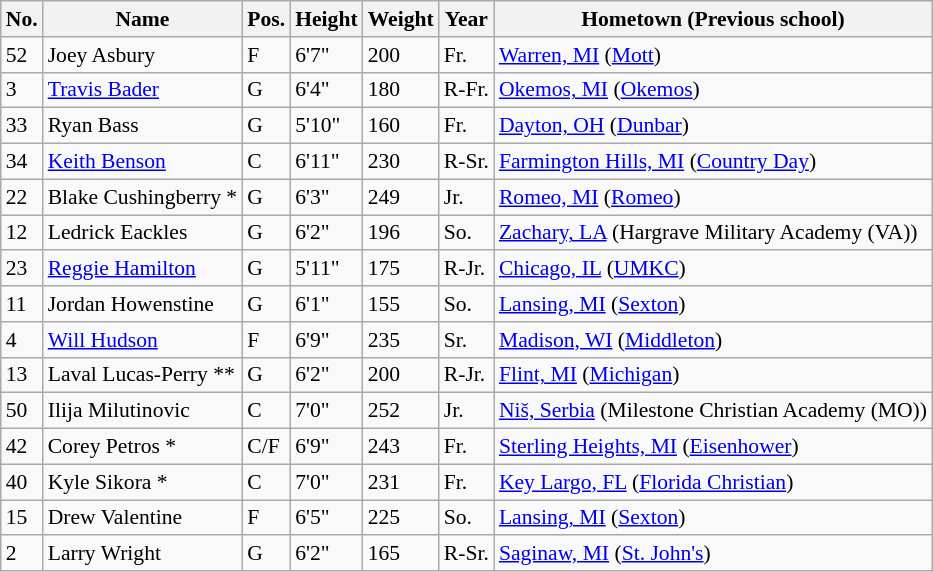<table class="wikitable" style="font-size: 90%;">
<tr>
<th>No.</th>
<th>Name</th>
<th>Pos.</th>
<th>Height</th>
<th>Weight</th>
<th>Year</th>
<th>Hometown (Previous school)</th>
</tr>
<tr>
<td>52</td>
<td>Joey Asbury</td>
<td>F</td>
<td>6'7"</td>
<td>200</td>
<td>Fr.</td>
<td><a href='#'>Warren, MI</a> (<a href='#'>Mott</a>)</td>
</tr>
<tr>
<td>3</td>
<td><a href='#'>Travis Bader</a></td>
<td>G</td>
<td>6'4"</td>
<td>180</td>
<td>R-Fr.</td>
<td><a href='#'>Okemos, MI</a> (<a href='#'>Okemos</a>)</td>
</tr>
<tr>
<td>33</td>
<td>Ryan Bass</td>
<td>G</td>
<td>5'10"</td>
<td>160</td>
<td>Fr.</td>
<td><a href='#'>Dayton, OH</a> (<a href='#'>Dunbar</a>)</td>
</tr>
<tr>
<td>34</td>
<td><a href='#'>Keith Benson</a></td>
<td>C</td>
<td>6'11"</td>
<td>230</td>
<td>R-Sr.</td>
<td><a href='#'>Farmington Hills, MI</a> (<a href='#'>Country Day</a>)</td>
</tr>
<tr>
<td>22</td>
<td>Blake Cushingberry *</td>
<td>G</td>
<td>6'3"</td>
<td>249</td>
<td>Jr.</td>
<td><a href='#'>Romeo, MI</a> (<a href='#'>Romeo</a>)</td>
</tr>
<tr>
<td>12</td>
<td>Ledrick Eackles</td>
<td>G</td>
<td>6'2"</td>
<td>196</td>
<td>So.</td>
<td><a href='#'>Zachary, LA</a> (Hargrave Military Academy (VA))</td>
</tr>
<tr>
<td>23</td>
<td><a href='#'>Reggie Hamilton</a></td>
<td>G</td>
<td>5'11"</td>
<td>175</td>
<td>R-Jr.</td>
<td><a href='#'>Chicago, IL</a> (<a href='#'>UMKC</a>)</td>
</tr>
<tr>
<td>11</td>
<td>Jordan Howenstine</td>
<td>G</td>
<td>6'1"</td>
<td>155</td>
<td>So.</td>
<td><a href='#'>Lansing, MI</a> (<a href='#'>Sexton</a>)</td>
</tr>
<tr>
<td>4</td>
<td><a href='#'>Will Hudson</a></td>
<td>F</td>
<td>6'9"</td>
<td>235</td>
<td>Sr.</td>
<td><a href='#'>Madison, WI</a> (<a href='#'>Middleton</a>)</td>
</tr>
<tr>
<td>13</td>
<td>Laval Lucas-Perry **</td>
<td>G</td>
<td>6'2"</td>
<td>200</td>
<td>R-Jr.</td>
<td><a href='#'>Flint, MI</a> (<a href='#'>Michigan</a>)</td>
</tr>
<tr>
<td>50</td>
<td>Ilija Milutinovic</td>
<td>C</td>
<td>7'0"</td>
<td>252</td>
<td>Jr.</td>
<td><a href='#'>Niš, Serbia</a> (Milestone Christian Academy (MO))</td>
</tr>
<tr>
<td>42</td>
<td>Corey Petros *</td>
<td>C/F</td>
<td>6'9"</td>
<td>243</td>
<td>Fr.</td>
<td><a href='#'>Sterling Heights, MI</a> (<a href='#'>Eisenhower</a>)</td>
</tr>
<tr>
<td>40</td>
<td>Kyle Sikora *</td>
<td>C</td>
<td>7'0"</td>
<td>231</td>
<td>Fr.</td>
<td><a href='#'>Key Largo, FL</a> (<a href='#'>Florida Christian</a>)</td>
</tr>
<tr>
<td>15</td>
<td>Drew Valentine</td>
<td>F</td>
<td>6'5"</td>
<td>225</td>
<td>So.</td>
<td><a href='#'>Lansing, MI</a> (<a href='#'>Sexton</a>)</td>
</tr>
<tr>
<td>2</td>
<td>Larry Wright</td>
<td>G</td>
<td>6'2"</td>
<td>165</td>
<td>R-Sr.</td>
<td><a href='#'>Saginaw, MI</a> (<a href='#'>St. John's</a>)</td>
</tr>
</table>
